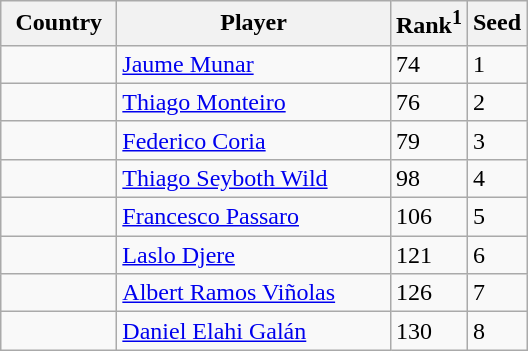<table class="sortable wikitable">
<tr>
<th width="70">Country</th>
<th width="175">Player</th>
<th>Rank<sup>1</sup></th>
<th>Seed</th>
</tr>
<tr>
<td></td>
<td><a href='#'>Jaume Munar</a></td>
<td>74</td>
<td>1</td>
</tr>
<tr>
<td></td>
<td><a href='#'>Thiago Monteiro</a></td>
<td>76</td>
<td>2</td>
</tr>
<tr>
<td></td>
<td><a href='#'>Federico Coria</a></td>
<td>79</td>
<td>3</td>
</tr>
<tr>
<td></td>
<td><a href='#'>Thiago Seyboth Wild</a></td>
<td>98</td>
<td>4</td>
</tr>
<tr>
<td></td>
<td><a href='#'>Francesco Passaro</a></td>
<td>106</td>
<td>5</td>
</tr>
<tr>
<td></td>
<td><a href='#'>Laslo Djere</a></td>
<td>121</td>
<td>6</td>
</tr>
<tr>
<td></td>
<td><a href='#'>Albert Ramos Viñolas</a></td>
<td>126</td>
<td>7</td>
</tr>
<tr>
<td></td>
<td><a href='#'>Daniel Elahi Galán</a></td>
<td>130</td>
<td>8</td>
</tr>
</table>
